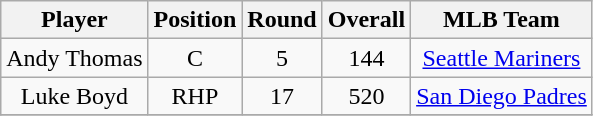<table class="wikitable" style="text-align:center;">
<tr>
<th>Player</th>
<th>Position</th>
<th>Round</th>
<th>Overall</th>
<th>MLB Team</th>
</tr>
<tr>
<td>Andy Thomas</td>
<td>C</td>
<td>5</td>
<td>144</td>
<td><a href='#'>Seattle Mariners</a></td>
</tr>
<tr>
<td>Luke Boyd</td>
<td>RHP</td>
<td>17</td>
<td>520</td>
<td><a href='#'>San Diego Padres</a></td>
</tr>
<tr>
</tr>
</table>
